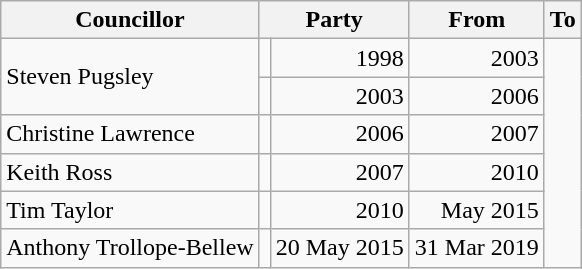<table class=wikitable>
<tr>
<th>Councillor</th>
<th colspan=2>Party</th>
<th>From</th>
<th>To</th>
</tr>
<tr>
<td rowspan=2>Steven Pugsley</td>
<td></td>
<td align=right>1998</td>
<td align=right>2003</td>
</tr>
<tr>
<td></td>
<td align=right>2003</td>
<td align=right>2006</td>
</tr>
<tr>
<td>Christine Lawrence</td>
<td></td>
<td align=right>2006</td>
<td align=right>2007</td>
</tr>
<tr>
<td>Keith Ross</td>
<td></td>
<td align=right>2007</td>
<td align=right>2010</td>
</tr>
<tr>
<td>Tim Taylor</td>
<td></td>
<td align=right>2010</td>
<td align=right>May 2015</td>
</tr>
<tr>
<td>Anthony Trollope-Bellew</td>
<td></td>
<td align=right>20 May 2015</td>
<td align=right>31 Mar 2019</td>
</tr>
</table>
